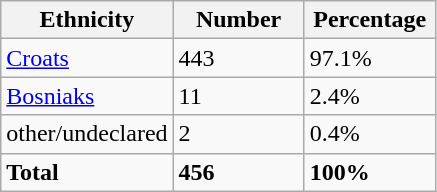<table class="wikitable">
<tr>
<th width="100px">Ethnicity</th>
<th width="80px">Number</th>
<th width="80px">Percentage</th>
</tr>
<tr>
<td><a href='#'>Croats</a></td>
<td>443</td>
<td>97.1%</td>
</tr>
<tr>
<td><a href='#'>Bosniaks</a></td>
<td>11</td>
<td>2.4%</td>
</tr>
<tr>
<td>other/undeclared</td>
<td>2</td>
<td>0.4%</td>
</tr>
<tr>
<td><strong>Total</strong></td>
<td><strong>456</strong></td>
<td><strong>100%</strong></td>
</tr>
</table>
